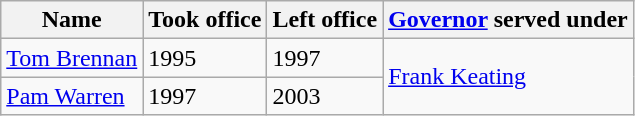<table class="wikitable">
<tr>
<th>Name</th>
<th>Took office</th>
<th>Left office</th>
<th><a href='#'>Governor</a> served under</th>
</tr>
<tr>
<td><a href='#'>Tom Brennan</a></td>
<td>1995</td>
<td>1997</td>
<td rowspan=2 ><a href='#'>Frank Keating</a></td>
</tr>
<tr>
<td><a href='#'>Pam Warren</a></td>
<td>1997</td>
<td>2003</td>
</tr>
</table>
